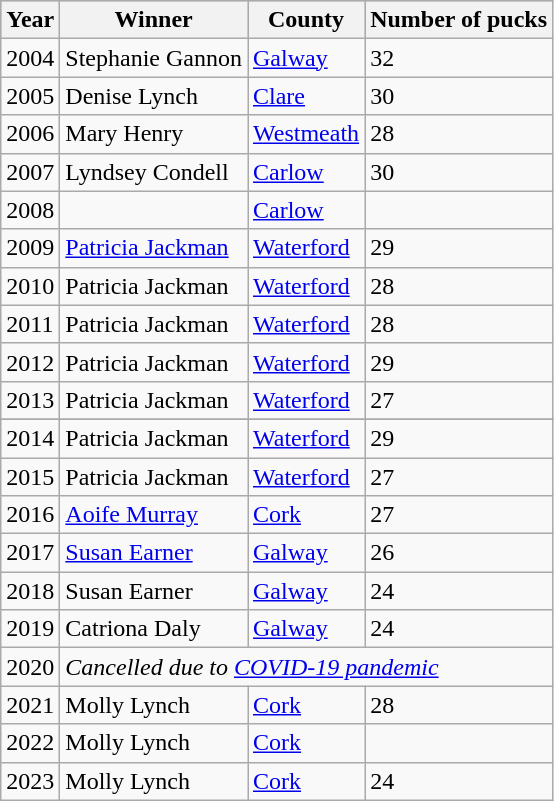<table class="wikitable sortable">
<tr style="background:silver;">
<th>Year</th>
<th>Winner</th>
<th>County</th>
<th>Number of pucks</th>
</tr>
<tr>
<td>2004</td>
<td>Stephanie Gannon</td>
<td><a href='#'>Galway</a></td>
<td>32</td>
</tr>
<tr>
<td>2005</td>
<td>Denise Lynch</td>
<td><a href='#'>Clare</a></td>
<td>30</td>
</tr>
<tr>
<td>2006</td>
<td>Mary Henry</td>
<td><a href='#'>Westmeath</a></td>
<td>28</td>
</tr>
<tr>
<td>2007</td>
<td>Lyndsey Condell</td>
<td><a href='#'>Carlow</a></td>
<td>30</td>
</tr>
<tr>
<td>2008</td>
<td></td>
<td><a href='#'>Carlow</a></td>
<td></td>
</tr>
<tr>
<td>2009</td>
<td><a href='#'>Patricia Jackman</a></td>
<td><a href='#'>Waterford</a></td>
<td>29</td>
</tr>
<tr>
<td>2010</td>
<td>Patricia Jackman</td>
<td><a href='#'>Waterford</a></td>
<td>28</td>
</tr>
<tr>
<td>2011</td>
<td>Patricia Jackman</td>
<td><a href='#'>Waterford</a></td>
<td>28</td>
</tr>
<tr>
<td>2012</td>
<td>Patricia Jackman</td>
<td><a href='#'>Waterford</a></td>
<td>29</td>
</tr>
<tr>
<td>2013</td>
<td>Patricia Jackman</td>
<td><a href='#'>Waterford</a></td>
<td>27</td>
</tr>
<tr>
</tr>
<tr>
<td>2014</td>
<td>Patricia Jackman</td>
<td><a href='#'>Waterford</a></td>
<td>29</td>
</tr>
<tr>
<td>2015</td>
<td>Patricia Jackman</td>
<td><a href='#'>Waterford</a></td>
<td>27</td>
</tr>
<tr>
<td>2016</td>
<td><a href='#'>Aoife Murray</a></td>
<td><a href='#'>Cork</a></td>
<td>27</td>
</tr>
<tr>
<td>2017</td>
<td><a href='#'>Susan Earner</a></td>
<td><a href='#'>Galway</a></td>
<td>26</td>
</tr>
<tr>
<td>2018</td>
<td>Susan Earner</td>
<td><a href='#'>Galway</a></td>
<td>24</td>
</tr>
<tr>
<td>2019</td>
<td>Catriona Daly</td>
<td><a href='#'>Galway</a></td>
<td>24</td>
</tr>
<tr>
<td>2020</td>
<td colspan="3"><em>Cancelled due to <a href='#'>COVID-19 pandemic</a></em></td>
</tr>
<tr>
<td>2021</td>
<td>Molly Lynch</td>
<td><a href='#'>Cork</a></td>
<td>28</td>
</tr>
<tr>
<td>2022</td>
<td>Molly Lynch</td>
<td><a href='#'>Cork</a></td>
<td></td>
</tr>
<tr>
<td>2023</td>
<td>Molly Lynch</td>
<td><a href='#'>Cork</a></td>
<td>24</td>
</tr>
</table>
